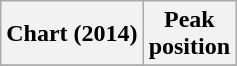<table class="wikitable sortable plainrowheaders">
<tr>
<th>Chart (2014)</th>
<th>Peak<br>position</th>
</tr>
<tr>
</tr>
</table>
